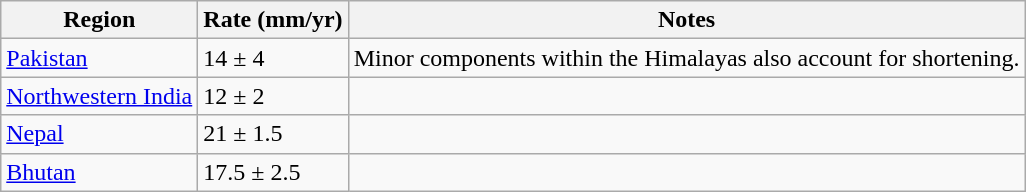<table class="wikitable">
<tr>
<th>Region</th>
<th>Rate (mm/yr)</th>
<th>Notes</th>
</tr>
<tr>
<td><a href='#'>Pakistan</a></td>
<td>14 ± 4</td>
<td>Minor components within the Himalayas also account for shortening.</td>
</tr>
<tr>
<td><a href='#'>Northwestern India</a></td>
<td>12 ± 2</td>
<td></td>
</tr>
<tr>
<td><a href='#'>Nepal</a></td>
<td>21 ± 1.5</td>
<td></td>
</tr>
<tr>
<td><a href='#'>Bhutan</a></td>
<td>17.5 ± 2.5</td>
<td></td>
</tr>
</table>
